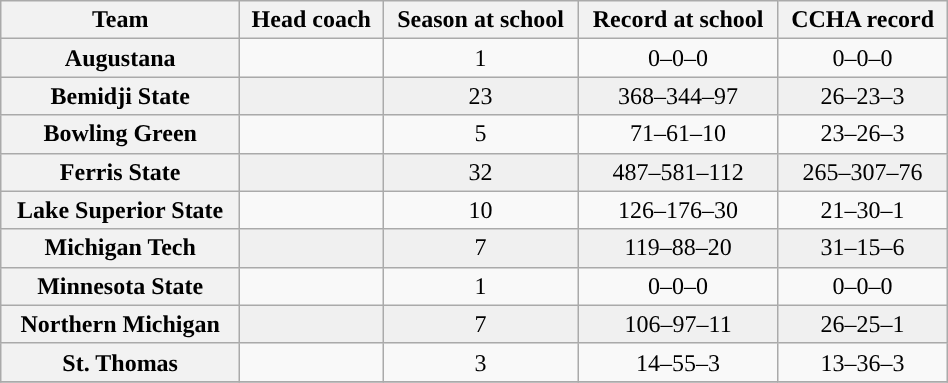<table class="wikitable sortable" style="text-align: center; "width=50%">
<tr>
<th>Team</th>
<th>Head coach</th>
<th>Season at school</th>
<th>Record at school</th>
<th>CCHA record</th>
</tr>
<tr>
<th>Augustana</th>
<td></td>
<td>1</td>
<td>0–0–0</td>
<td>0–0–0</td>
</tr>
<tr bgcolor=f0f0f0>
<th>Bemidji State</th>
<td></td>
<td>23</td>
<td>368–344–97</td>
<td>26–23–3</td>
</tr>
<tr>
<th>Bowling Green</th>
<td></td>
<td>5</td>
<td>71–61–10</td>
<td>23–26–3</td>
</tr>
<tr bgcolor=f0f0f0>
<th>Ferris State</th>
<td></td>
<td>32</td>
<td>487–581–112</td>
<td>265–307–76</td>
</tr>
<tr>
<th>Lake Superior State</th>
<td></td>
<td>10</td>
<td>126–176–30</td>
<td>21–30–1</td>
</tr>
<tr bgcolor=f0f0f0>
<th>Michigan Tech</th>
<td></td>
<td>7</td>
<td>119–88–20</td>
<td>31–15–6</td>
</tr>
<tr>
<th>Minnesota State</th>
<td></td>
<td>1</td>
<td>0–0–0</td>
<td>0–0–0</td>
</tr>
<tr bgcolor=f0f0f0>
<th>Northern Michigan</th>
<td></td>
<td>7</td>
<td>106–97–11</td>
<td>26–25–1</td>
</tr>
<tr>
<th>St. Thomas</th>
<td></td>
<td>3</td>
<td>14–55–3</td>
<td>13–36–3</td>
</tr>
<tr>
</tr>
</table>
